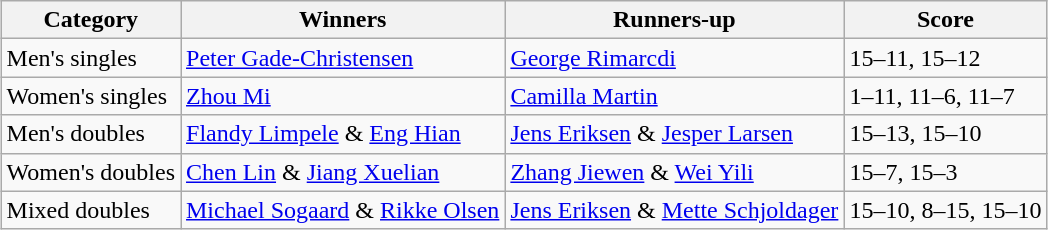<table class=wikitable style="margin:auto;">
<tr>
<th>Category</th>
<th>Winners</th>
<th>Runners-up</th>
<th>Score</th>
</tr>
<tr>
<td>Men's singles</td>
<td> <a href='#'>Peter Gade-Christensen</a></td>
<td> <a href='#'>George Rimarcdi</a></td>
<td>15–11, 15–12</td>
</tr>
<tr>
<td>Women's singles</td>
<td> <a href='#'>Zhou Mi</a></td>
<td> <a href='#'>Camilla Martin</a></td>
<td>1–11, 11–6, 11–7</td>
</tr>
<tr>
<td>Men's doubles</td>
<td> <a href='#'>Flandy Limpele</a> & <a href='#'>Eng Hian</a></td>
<td> <a href='#'>Jens Eriksen</a> & <a href='#'>Jesper Larsen</a></td>
<td>15–13, 15–10</td>
</tr>
<tr>
<td>Women's doubles</td>
<td> <a href='#'>Chen Lin</a> & <a href='#'>Jiang Xuelian</a></td>
<td> <a href='#'>Zhang Jiewen</a> & <a href='#'>Wei Yili</a></td>
<td>15–7, 15–3</td>
</tr>
<tr>
<td>Mixed doubles</td>
<td> <a href='#'>Michael Sogaard</a> & <a href='#'>Rikke Olsen</a></td>
<td> <a href='#'>Jens Eriksen</a> & <a href='#'>Mette Schjoldager</a></td>
<td>15–10, 8–15, 15–10</td>
</tr>
</table>
